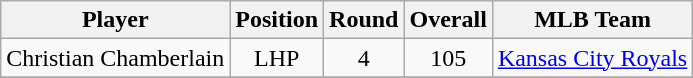<table class="wikitable" style="text-align:center;">
<tr>
<th>Player</th>
<th>Position</th>
<th>Round</th>
<th>Overall</th>
<th>MLB Team</th>
</tr>
<tr>
<td>Christian Chamberlain</td>
<td>LHP</td>
<td>4</td>
<td>105</td>
<td><a href='#'>Kansas City Royals</a></td>
</tr>
<tr>
</tr>
</table>
